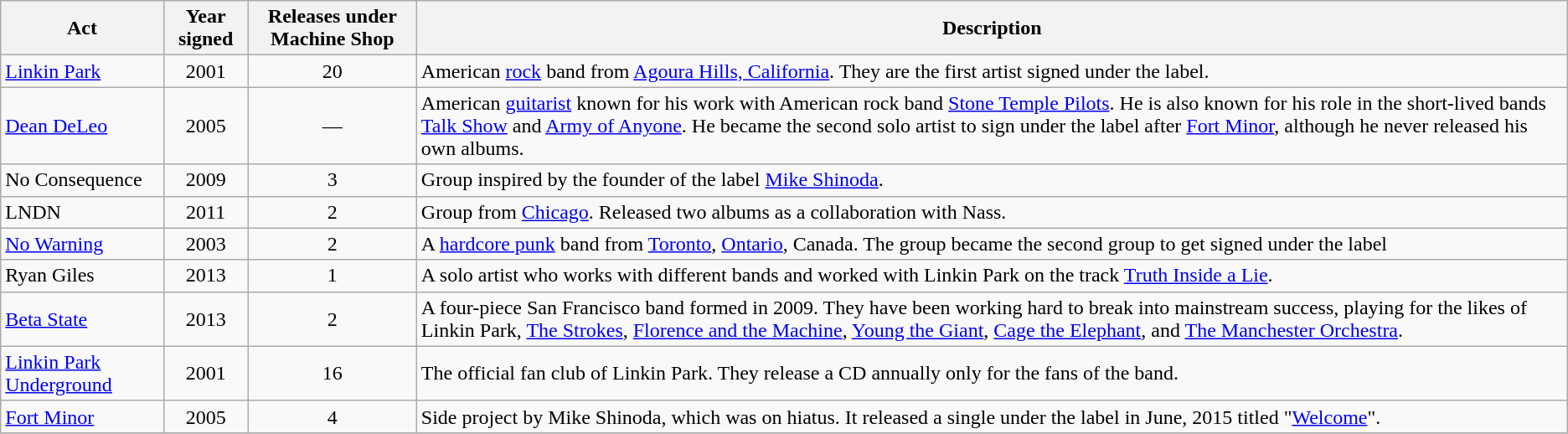<table class="wikitable">
<tr>
<th>Act</th>
<th>Year signed</th>
<th>Releases under Machine Shop</th>
<th>Description</th>
</tr>
<tr>
<td><a href='#'>Linkin Park</a></td>
<td style="text-align:center;">2001</td>
<td style="text-align:center;">20</td>
<td>American <a href='#'>rock</a> band from <a href='#'>Agoura Hills, California</a>. They are the first artist signed under the label.</td>
</tr>
<tr>
<td><a href='#'>Dean DeLeo</a></td>
<td style="text-align:center;">2005</td>
<td style="text-align:center;">—</td>
<td>American <a href='#'>guitarist</a> known for his work with American rock band <a href='#'>Stone Temple Pilots</a>. He is also known for his role in the short-lived bands <a href='#'>Talk Show</a> and <a href='#'>Army of Anyone</a>. He became the second solo artist to sign under the label after <a href='#'>Fort Minor</a>, although he never released his own albums.</td>
</tr>
<tr>
<td>No Consequence</td>
<td style="text-align:center;">2009</td>
<td style="text-align:center;">3</td>
<td>Group inspired by the founder of the label <a href='#'>Mike Shinoda</a>.</td>
</tr>
<tr>
<td>LNDN</td>
<td style="text-align:center;">2011</td>
<td style="text-align:center;">2</td>
<td>Group from <a href='#'>Chicago</a>. Released two albums as a collaboration with Nass.</td>
</tr>
<tr>
<td><a href='#'>No Warning</a></td>
<td style="text-align:center;">2003</td>
<td style="text-align:center;">2</td>
<td>A <a href='#'>hardcore punk</a> band from <a href='#'>Toronto</a>, <a href='#'>Ontario</a>, Canada. The group became the second group to get signed under the label</td>
</tr>
<tr>
<td>Ryan Giles</td>
<td style="text-align:center;">2013</td>
<td style="text-align:center;">1</td>
<td>A solo artist who works with different bands and worked with Linkin Park on the track <a href='#'>Truth Inside a Lie</a>.</td>
</tr>
<tr>
<td><a href='#'>Beta State</a></td>
<td style="text-align:center;">2013</td>
<td style="text-align:center;">2</td>
<td>A four-piece San Francisco band formed in 2009. They have been working hard to break into mainstream success, playing for the likes of Linkin Park, <a href='#'>The Strokes</a>, <a href='#'>Florence and the Machine</a>, <a href='#'>Young the Giant</a>, <a href='#'>Cage the Elephant</a>, and <a href='#'>The Manchester Orchestra</a>.</td>
</tr>
<tr>
<td><a href='#'>Linkin Park Underground</a></td>
<td style="text-align:center;">2001</td>
<td style="text-align:center;">16</td>
<td>The official fan club of Linkin Park. They release a CD annually only for the fans of the band.</td>
</tr>
<tr>
<td><a href='#'>Fort Minor</a></td>
<td style="text-align:center;">2005</td>
<td style="text-align:center;">4</td>
<td>Side project by Mike Shinoda, which was on hiatus. It released a single under the label in June, 2015 titled "<a href='#'>Welcome</a>".</td>
</tr>
<tr>
</tr>
</table>
